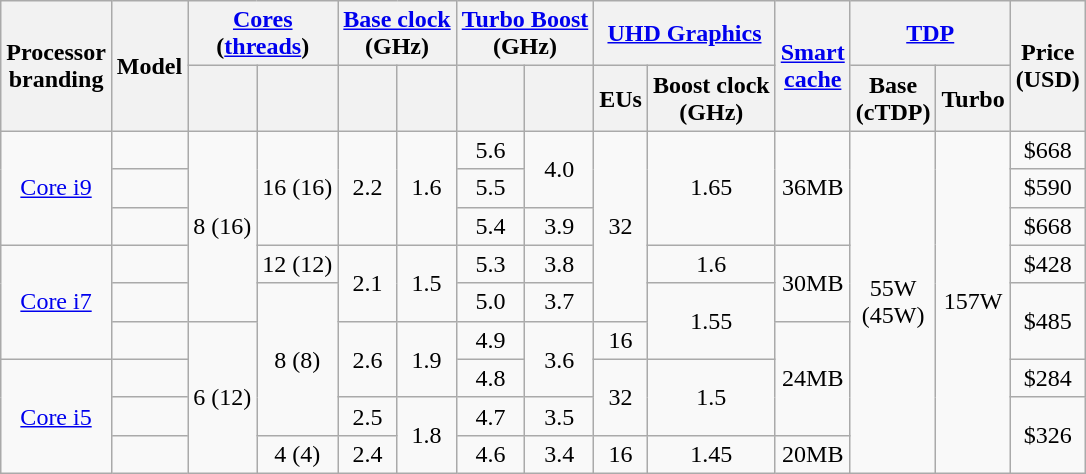<table class="wikitable sortable" style="text-align:center;">
<tr>
<th rowspan="2">Processor<br>branding</th>
<th rowspan="2">Model</th>
<th colspan="2"><a href='#'>Cores</a><br>(<a href='#'>threads</a>)</th>
<th colspan="2"><a href='#'>Base clock</a><br>(GHz)</th>
<th colspan="2"><a href='#'>Turbo Boost</a><br>(GHz)</th>
<th colspan="2"><a href='#'>UHD Graphics</a></th>
<th rowspan="2"><a href='#'>Smart<br>cache</a></th>
<th colspan="2"><a href='#'>TDP</a></th>
<th rowspan="2">Price <br> (USD)</th>
</tr>
<tr>
<th></th>
<th></th>
<th></th>
<th></th>
<th></th>
<th></th>
<th>EUs</th>
<th>Boost clock<br>(GHz)</th>
<th>Base<br>(cTDP)</th>
<th>Turbo</th>
</tr>
<tr>
<td rowspan="3"><a href='#'>Core i9</a></td>
<td></td>
<td rowspan="5">8 (16)</td>
<td rowspan="3">16 (16)</td>
<td rowspan="3">2.2</td>
<td rowspan="3">1.6</td>
<td>5.6</td>
<td rowspan="2">4.0</td>
<td rowspan="5">32</td>
<td rowspan="3">1.65</td>
<td rowspan="3">36MB</td>
<td rowspan="9">55W<br>(45W)</td>
<td rowspan="9">157W</td>
<td>$668</td>
</tr>
<tr>
<td></td>
<td>5.5</td>
<td>$590</td>
</tr>
<tr>
<td></td>
<td>5.4</td>
<td>3.9</td>
<td>$668</td>
</tr>
<tr>
<td rowspan="3"><a href='#'>Core i7</a></td>
<td></td>
<td>12 (12)</td>
<td rowspan="2">2.1</td>
<td rowspan="2">1.5</td>
<td>5.3</td>
<td>3.8</td>
<td>1.6</td>
<td rowspan="2">30MB</td>
<td>$428</td>
</tr>
<tr>
<td></td>
<td rowspan="4">8 (8)</td>
<td>5.0</td>
<td>3.7</td>
<td rowspan="2">1.55</td>
<td rowspan="2">$485</td>
</tr>
<tr>
<td></td>
<td rowspan="4">6 (12)</td>
<td rowspan="2">2.6</td>
<td rowspan="2">1.9</td>
<td>4.9</td>
<td rowspan="2">3.6</td>
<td>16</td>
<td rowspan="3">24MB</td>
</tr>
<tr>
<td rowspan="3"><a href='#'>Core i5</a></td>
<td></td>
<td>4.8</td>
<td rowspan="2">32</td>
<td rowspan="2">1.5</td>
<td>$284</td>
</tr>
<tr>
<td></td>
<td>2.5</td>
<td rowspan="2">1.8</td>
<td>4.7</td>
<td>3.5</td>
<td rowspan="2">$326</td>
</tr>
<tr>
<td></td>
<td>4 (4)</td>
<td>2.4</td>
<td>4.6</td>
<td>3.4</td>
<td>16</td>
<td>1.45</td>
<td>20MB</td>
</tr>
</table>
